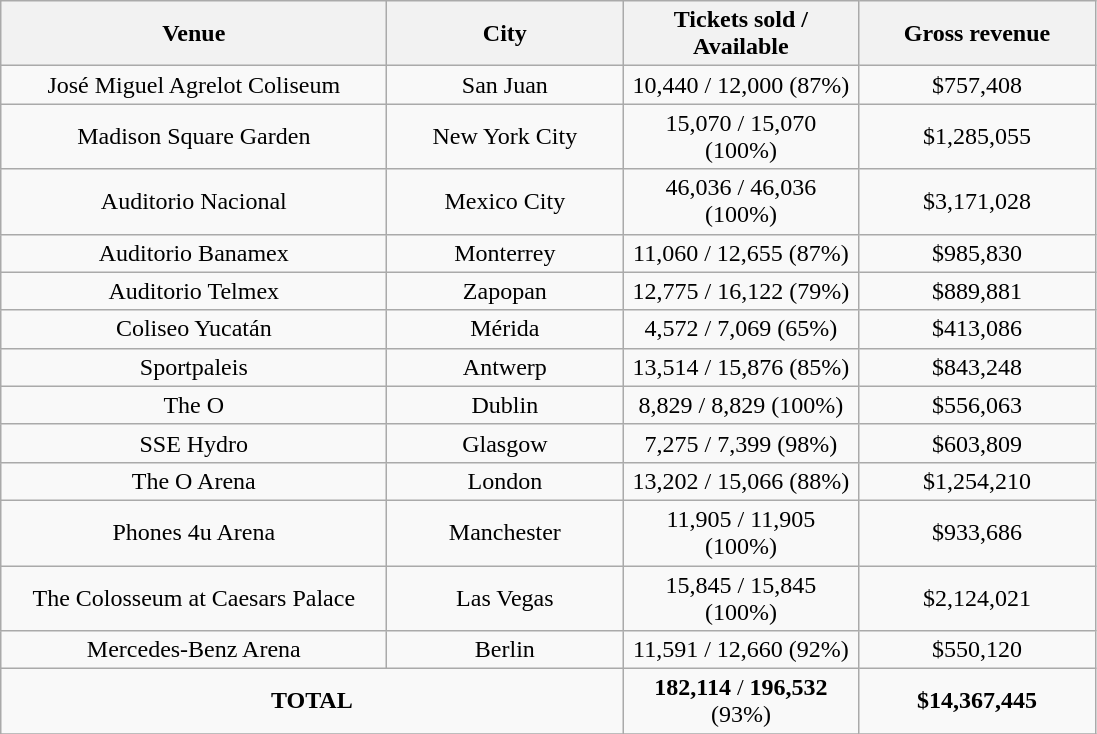<table class="wikitable" style="text-align:center">
<tr>
<th style="width:250px;">Venue</th>
<th style="width:150px;">City</th>
<th style="width:150px;">Tickets sold / Available</th>
<th style="width:150px;">Gross revenue</th>
</tr>
<tr>
<td>José Miguel Agrelot Coliseum</td>
<td>San Juan</td>
<td>10,440 / 12,000 (87%)</td>
<td>$757,408</td>
</tr>
<tr>
<td>Madison Square Garden</td>
<td>New York City</td>
<td>15,070 / 15,070 (100%)</td>
<td>$1,285,055</td>
</tr>
<tr>
<td>Auditorio Nacional</td>
<td>Mexico City</td>
<td>46,036 / 46,036 (100%)</td>
<td>$3,171,028</td>
</tr>
<tr>
<td>Auditorio Banamex</td>
<td>Monterrey</td>
<td>11,060 / 12,655 (87%)</td>
<td>$985,830</td>
</tr>
<tr>
<td>Auditorio Telmex</td>
<td>Zapopan</td>
<td>12,775 / 16,122 (79%)</td>
<td>$889,881</td>
</tr>
<tr>
<td>Coliseo Yucatán</td>
<td>Mérida</td>
<td>4,572 / 7,069 (65%)</td>
<td>$413,086</td>
</tr>
<tr>
<td>Sportpaleis</td>
<td>Antwerp</td>
<td>13,514 / 15,876 (85%)</td>
<td>$843,248</td>
</tr>
<tr>
<td>The O</td>
<td>Dublin</td>
<td>8,829 / 8,829 (100%)</td>
<td>$556,063</td>
</tr>
<tr>
<td>SSE Hydro</td>
<td>Glasgow</td>
<td>7,275 / 7,399 (98%)</td>
<td>$603,809</td>
</tr>
<tr>
<td>The O Arena</td>
<td>London</td>
<td>13,202 / 15,066 (88%)</td>
<td>$1,254,210</td>
</tr>
<tr>
<td>Phones 4u Arena</td>
<td>Manchester</td>
<td>11,905 / 11,905 (100%)</td>
<td>$933,686</td>
</tr>
<tr>
<td>The Colosseum at Caesars Palace</td>
<td>Las Vegas</td>
<td>15,845 / 15,845 (100%)</td>
<td>$2,124,021</td>
</tr>
<tr>
<td>Mercedes-Benz Arena</td>
<td>Berlin</td>
<td>11,591 / 12,660 (92%)</td>
<td>$550,120</td>
</tr>
<tr>
<td colspan="2"><strong>TOTAL</strong></td>
<td><strong>182,114</strong> / <strong>196,532</strong> (93%)</td>
<td><strong>$14,367,445</strong></td>
</tr>
<tr>
</tr>
</table>
